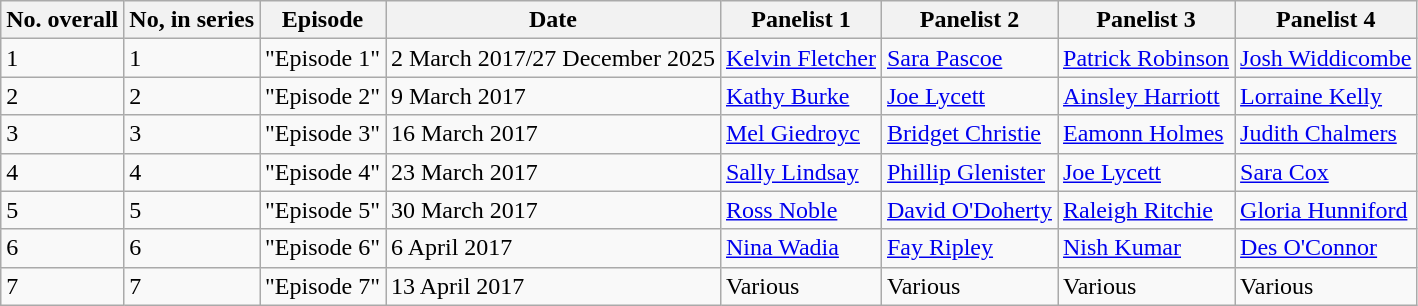<table class="wikitable">
<tr>
<th>No. overall</th>
<th>No, in series</th>
<th>Episode</th>
<th>Date</th>
<th>Panelist 1</th>
<th>Panelist 2</th>
<th>Panelist 3</th>
<th>Panelist 4</th>
</tr>
<tr>
<td>1</td>
<td>1</td>
<td>"Episode 1"</td>
<td>2 March 2017/27 December 2025</td>
<td><a href='#'>Kelvin Fletcher</a></td>
<td><a href='#'>Sara Pascoe</a></td>
<td><a href='#'>Patrick Robinson</a></td>
<td><a href='#'>Josh Widdicombe</a></td>
</tr>
<tr>
<td>2</td>
<td>2</td>
<td>"Episode 2"</td>
<td>9 March 2017</td>
<td><a href='#'>Kathy Burke</a></td>
<td><a href='#'>Joe Lycett</a></td>
<td><a href='#'>Ainsley Harriott</a></td>
<td><a href='#'>Lorraine Kelly</a></td>
</tr>
<tr>
<td>3</td>
<td>3</td>
<td>"Episode 3"</td>
<td>16 March 2017</td>
<td><a href='#'>Mel Giedroyc</a></td>
<td><a href='#'>Bridget Christie</a></td>
<td><a href='#'>Eamonn Holmes</a></td>
<td><a href='#'>Judith Chalmers</a></td>
</tr>
<tr>
<td>4</td>
<td>4</td>
<td>"Episode 4"</td>
<td>23 March 2017</td>
<td><a href='#'>Sally Lindsay</a></td>
<td><a href='#'>Phillip Glenister</a></td>
<td><a href='#'>Joe Lycett</a></td>
<td><a href='#'>Sara Cox</a></td>
</tr>
<tr>
<td>5</td>
<td>5</td>
<td>"Episode 5"</td>
<td>30 March 2017</td>
<td><a href='#'>Ross Noble</a></td>
<td><a href='#'>David O'Doherty</a></td>
<td><a href='#'>Raleigh Ritchie</a></td>
<td><a href='#'>Gloria Hunniford</a></td>
</tr>
<tr>
<td>6</td>
<td>6</td>
<td>"Episode 6"</td>
<td>6 April 2017</td>
<td><a href='#'>Nina Wadia</a></td>
<td><a href='#'>Fay Ripley</a></td>
<td><a href='#'>Nish Kumar</a></td>
<td><a href='#'>Des O'Connor</a></td>
</tr>
<tr>
<td>7</td>
<td>7</td>
<td>"Episode 7"</td>
<td>13 April 2017</td>
<td>Various</td>
<td>Various</td>
<td>Various</td>
<td>Various</td>
</tr>
</table>
